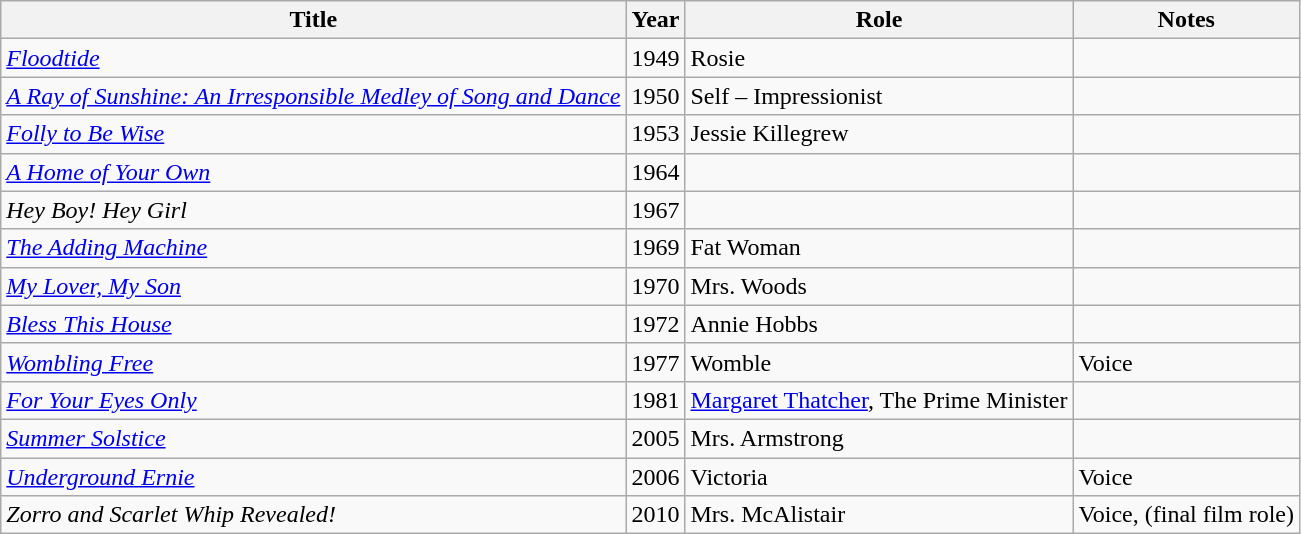<table class="wikitable plainrowheaders sortable">
<tr>
<th scope="col">Title</th>
<th scope="col">Year</th>
<th scope="col">Role</th>
<th scope="col" class="unsortable">Notes</th>
</tr>
<tr>
<td><em><a href='#'>Floodtide</a></em></td>
<td>1949</td>
<td>Rosie</td>
<td></td>
</tr>
<tr>
<td><em><a href='#'>A Ray of Sunshine: An Irresponsible Medley of Song and Dance</a></em></td>
<td>1950</td>
<td>Self – Impressionist</td>
<td></td>
</tr>
<tr>
<td><em><a href='#'>Folly to Be Wise</a></em></td>
<td>1953</td>
<td>Jessie Killegrew</td>
<td></td>
</tr>
<tr>
<td><em><a href='#'>A Home of Your Own</a></em></td>
<td>1964</td>
<td></td>
<td></td>
</tr>
<tr>
<td><em>Hey Boy! Hey Girl</em></td>
<td>1967</td>
<td></td>
<td></td>
</tr>
<tr>
<td><em><a href='#'>The Adding Machine</a></em></td>
<td>1969</td>
<td>Fat Woman</td>
<td></td>
</tr>
<tr>
<td><em><a href='#'>My Lover, My Son</a></em></td>
<td>1970</td>
<td>Mrs. Woods</td>
<td></td>
</tr>
<tr>
<td><em><a href='#'>Bless This House</a></em></td>
<td>1972</td>
<td>Annie Hobbs</td>
<td></td>
</tr>
<tr>
<td><em><a href='#'>Wombling Free</a></em></td>
<td>1977</td>
<td>Womble</td>
<td>Voice</td>
</tr>
<tr>
<td><em><a href='#'>For Your Eyes Only</a></em></td>
<td>1981</td>
<td><a href='#'>Margaret Thatcher</a>, The Prime Minister</td>
<td></td>
</tr>
<tr>
<td><em><a href='#'>Summer Solstice</a></em></td>
<td>2005</td>
<td>Mrs. Armstrong</td>
<td></td>
</tr>
<tr>
<td><em><a href='#'>Underground Ernie</a></em></td>
<td>2006</td>
<td>Victoria</td>
<td>Voice</td>
</tr>
<tr>
<td><em>Zorro and Scarlet Whip Revealed!</em></td>
<td>2010</td>
<td>Mrs. McAlistair</td>
<td>Voice, (final film role)</td>
</tr>
</table>
